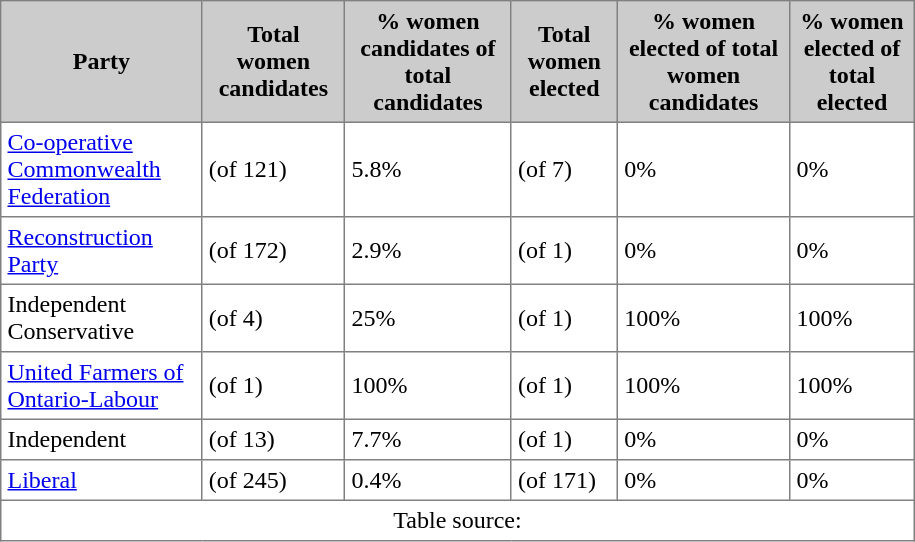<table border="1" cellpadding="4" width="610" cellspacing="0" style="border-collapse: collapse" class="sortable">
<tr bgcolor="CCCCCC">
<th>Party</th>
<th>Total women candidates</th>
<th>% women candidates of total candidates</th>
<th>Total women elected</th>
<th>% women elected of total women candidates</th>
<th>% women elected of total elected</th>
</tr>
<tr>
<td><a href='#'>Co-operative Commonwealth Federation</a></td>
<td> (of 121)</td>
<td>5.8%</td>
<td> (of 7)</td>
<td>0%</td>
<td>0%</td>
</tr>
<tr>
<td><a href='#'>Reconstruction Party</a></td>
<td> (of 172)</td>
<td>2.9%</td>
<td> (of 1)</td>
<td>0%</td>
<td>0%</td>
</tr>
<tr>
<td>Independent Conservative</td>
<td> (of 4)</td>
<td>25%</td>
<td> (of 1)</td>
<td>100%</td>
<td>100%</td>
</tr>
<tr>
<td><a href='#'>United Farmers of Ontario-Labour</a></td>
<td> (of 1)</td>
<td>100%</td>
<td> (of 1)</td>
<td>100%</td>
<td>100%</td>
</tr>
<tr>
<td>Independent</td>
<td> (of 13)</td>
<td>7.7%</td>
<td> (of 1)</td>
<td>0%</td>
<td>0%</td>
</tr>
<tr>
<td><a href='#'>Liberal</a></td>
<td> (of 245)</td>
<td>0.4%</td>
<td> (of 171)</td>
<td>0%</td>
<td>0%</td>
</tr>
<tr class="sortbottom">
<td colspan="6" align="center">Table source:</td>
</tr>
</table>
